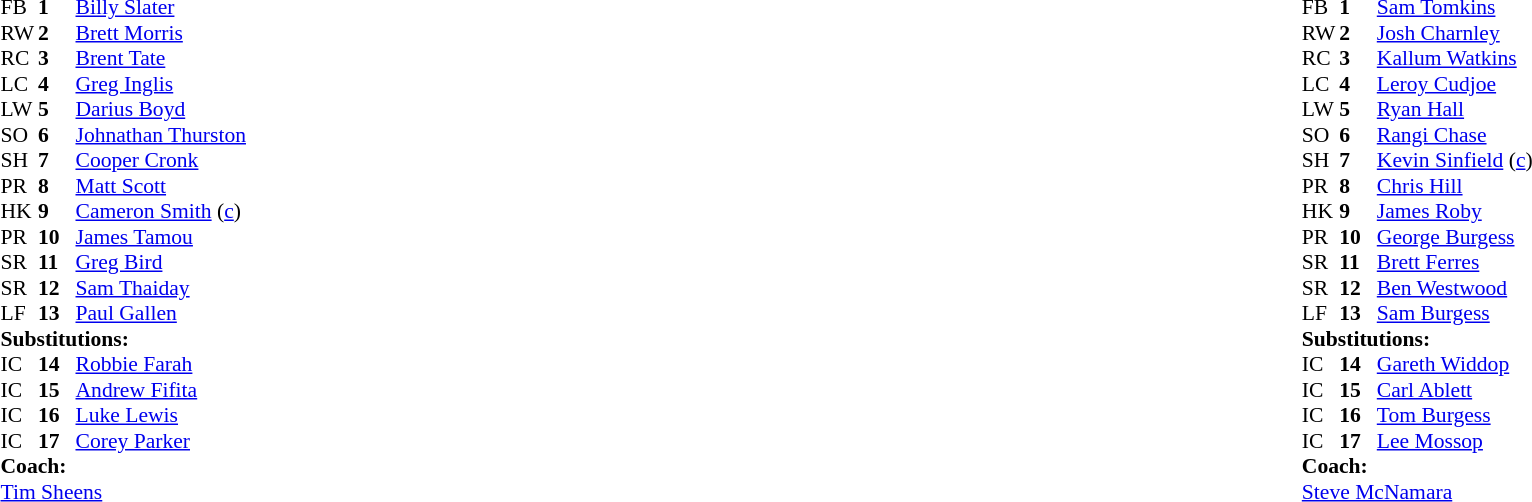<table width="100%">
<tr>
<td valign="top" width="50%"><br><table style="font-size: 90%" cellspacing="0" cellpadding="0">
<tr>
<th width="25"></th>
<th width="25"></th>
</tr>
<tr>
<td>FB</td>
<td><strong>1</strong></td>
<td><a href='#'>Billy Slater</a></td>
</tr>
<tr>
<td>RW</td>
<td><strong>2</strong></td>
<td><a href='#'>Brett Morris</a></td>
</tr>
<tr>
<td>RC</td>
<td><strong>3</strong></td>
<td><a href='#'>Brent Tate</a></td>
</tr>
<tr>
<td>LC</td>
<td><strong>4</strong></td>
<td><a href='#'>Greg Inglis</a></td>
</tr>
<tr>
<td>LW</td>
<td><strong>5</strong></td>
<td><a href='#'>Darius Boyd</a></td>
</tr>
<tr>
<td>SO</td>
<td><strong>6</strong></td>
<td><a href='#'>Johnathan Thurston</a></td>
</tr>
<tr>
<td>SH</td>
<td><strong>7</strong></td>
<td><a href='#'>Cooper Cronk</a></td>
</tr>
<tr>
<td>PR</td>
<td><strong>8</strong></td>
<td><a href='#'>Matt Scott</a></td>
</tr>
<tr>
<td>HK</td>
<td><strong>9</strong></td>
<td><a href='#'>Cameron Smith</a> (<a href='#'>c</a>)</td>
</tr>
<tr>
<td>PR</td>
<td><strong>10</strong></td>
<td><a href='#'>James Tamou</a></td>
</tr>
<tr>
<td>SR</td>
<td><strong>11</strong></td>
<td><a href='#'>Greg Bird</a></td>
</tr>
<tr>
<td>SR</td>
<td><strong>12</strong></td>
<td><a href='#'>Sam Thaiday</a></td>
</tr>
<tr>
<td>LF</td>
<td><strong>13</strong></td>
<td><a href='#'>Paul Gallen</a></td>
</tr>
<tr>
<td colspan=3><strong>Substitutions:</strong></td>
</tr>
<tr>
<td>IC</td>
<td><strong>14</strong></td>
<td><a href='#'>Robbie Farah</a></td>
</tr>
<tr>
<td>IC</td>
<td><strong>15</strong></td>
<td><a href='#'>Andrew Fifita</a></td>
</tr>
<tr>
<td>IC</td>
<td><strong>16</strong></td>
<td><a href='#'>Luke Lewis</a></td>
</tr>
<tr>
<td>IC</td>
<td><strong>17</strong></td>
<td><a href='#'>Corey Parker</a></td>
</tr>
<tr>
<td colspan=3><strong>Coach:</strong></td>
</tr>
<tr>
<td colspan="4"> <a href='#'>Tim Sheens</a></td>
</tr>
</table>
</td>
<td valign="top" width="50%"><br><table style="font-size: 90%" cellspacing="0" cellpadding="0" align="center">
<tr>
<th width="25"></th>
<th width="25"></th>
</tr>
<tr>
<td>FB</td>
<td><strong>1</strong></td>
<td><a href='#'>Sam Tomkins</a></td>
</tr>
<tr>
<td>RW</td>
<td><strong>2</strong></td>
<td><a href='#'>Josh Charnley</a></td>
</tr>
<tr>
<td>RC</td>
<td><strong>3</strong></td>
<td><a href='#'>Kallum Watkins</a></td>
</tr>
<tr>
<td>LC</td>
<td><strong>4</strong></td>
<td><a href='#'>Leroy Cudjoe</a></td>
</tr>
<tr>
<td>LW</td>
<td><strong>5</strong></td>
<td><a href='#'>Ryan Hall</a></td>
</tr>
<tr>
<td>SO</td>
<td><strong>6</strong></td>
<td><a href='#'>Rangi Chase</a></td>
</tr>
<tr>
<td>SH</td>
<td><strong>7</strong></td>
<td><a href='#'>Kevin Sinfield</a> (<a href='#'>c</a>)</td>
</tr>
<tr>
<td>PR</td>
<td><strong>8</strong></td>
<td><a href='#'>Chris Hill</a></td>
</tr>
<tr>
<td>HK</td>
<td><strong>9</strong></td>
<td><a href='#'>James Roby</a></td>
</tr>
<tr>
<td>PR</td>
<td><strong>10</strong></td>
<td><a href='#'>George Burgess</a></td>
</tr>
<tr>
<td>SR</td>
<td><strong>11</strong></td>
<td><a href='#'>Brett Ferres</a></td>
</tr>
<tr>
<td>SR</td>
<td><strong>12</strong></td>
<td><a href='#'>Ben Westwood</a></td>
</tr>
<tr>
<td>LF</td>
<td><strong>13</strong></td>
<td><a href='#'>Sam Burgess</a></td>
</tr>
<tr>
<td colspan=3><strong>Substitutions:</strong></td>
</tr>
<tr>
<td>IC</td>
<td><strong>14</strong></td>
<td><a href='#'>Gareth Widdop</a></td>
</tr>
<tr>
<td>IC</td>
<td><strong>15</strong></td>
<td><a href='#'>Carl Ablett</a></td>
</tr>
<tr>
<td>IC</td>
<td><strong>16</strong></td>
<td><a href='#'>Tom Burgess</a></td>
</tr>
<tr>
<td>IC</td>
<td><strong>17</strong></td>
<td><a href='#'>Lee Mossop</a></td>
</tr>
<tr>
<td colspan=3><strong>Coach:</strong></td>
</tr>
<tr>
<td colspan="4"> <a href='#'>Steve McNamara</a></td>
</tr>
</table>
</td>
</tr>
</table>
